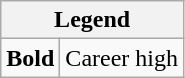<table class="wikitable mw-collapsible mw-collapsed">
<tr>
<th colspan="2">Legend</th>
</tr>
<tr>
<td><strong>Bold</strong></td>
<td>Career high</td>
</tr>
</table>
